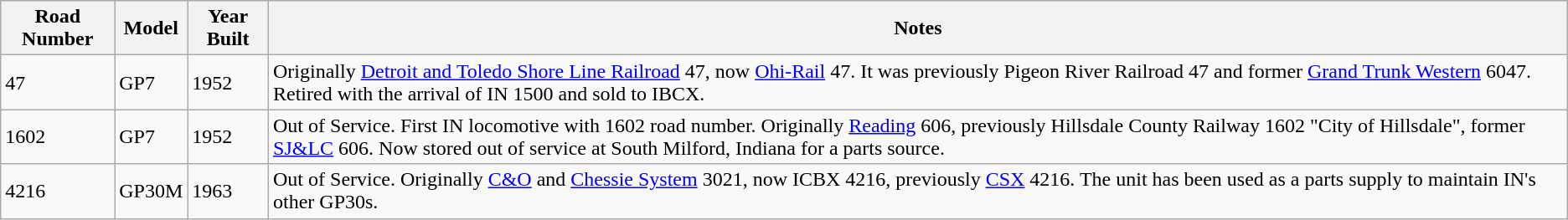<table class="wikitable">
<tr>
<th>Road Number</th>
<th>Model</th>
<th>Year Built</th>
<th>Notes</th>
</tr>
<tr>
<td>47</td>
<td>GP7</td>
<td>1952</td>
<td>Originally <a href='#'>Detroit and Toledo Shore Line Railroad</a> 47, now <a href='#'>Ohi-Rail</a> 47. It was previously Pigeon River Railroad 47 and former <a href='#'>Grand Trunk Western</a> 6047. Retired with the arrival of IN 1500 and sold to IBCX.</td>
</tr>
<tr>
<td>1602</td>
<td>GP7</td>
<td>1952</td>
<td>Out of Service. First IN locomotive with 1602 road number. Originally <a href='#'>Reading</a> 606, previously Hillsdale County Railway 1602 "City of Hillsdale", former <a href='#'>SJ&LC</a> 606. Now stored out of service at South Milford, Indiana for a parts source.</td>
</tr>
<tr>
<td>4216</td>
<td>GP30M</td>
<td>1963</td>
<td>Out of Service. Originally <a href='#'>C&O</a> and <a href='#'>Chessie System</a> 3021, now ICBX 4216, previously <a href='#'>CSX</a> 4216. The unit has been used as a parts supply to maintain IN's other GP30s.</td>
</tr>
</table>
